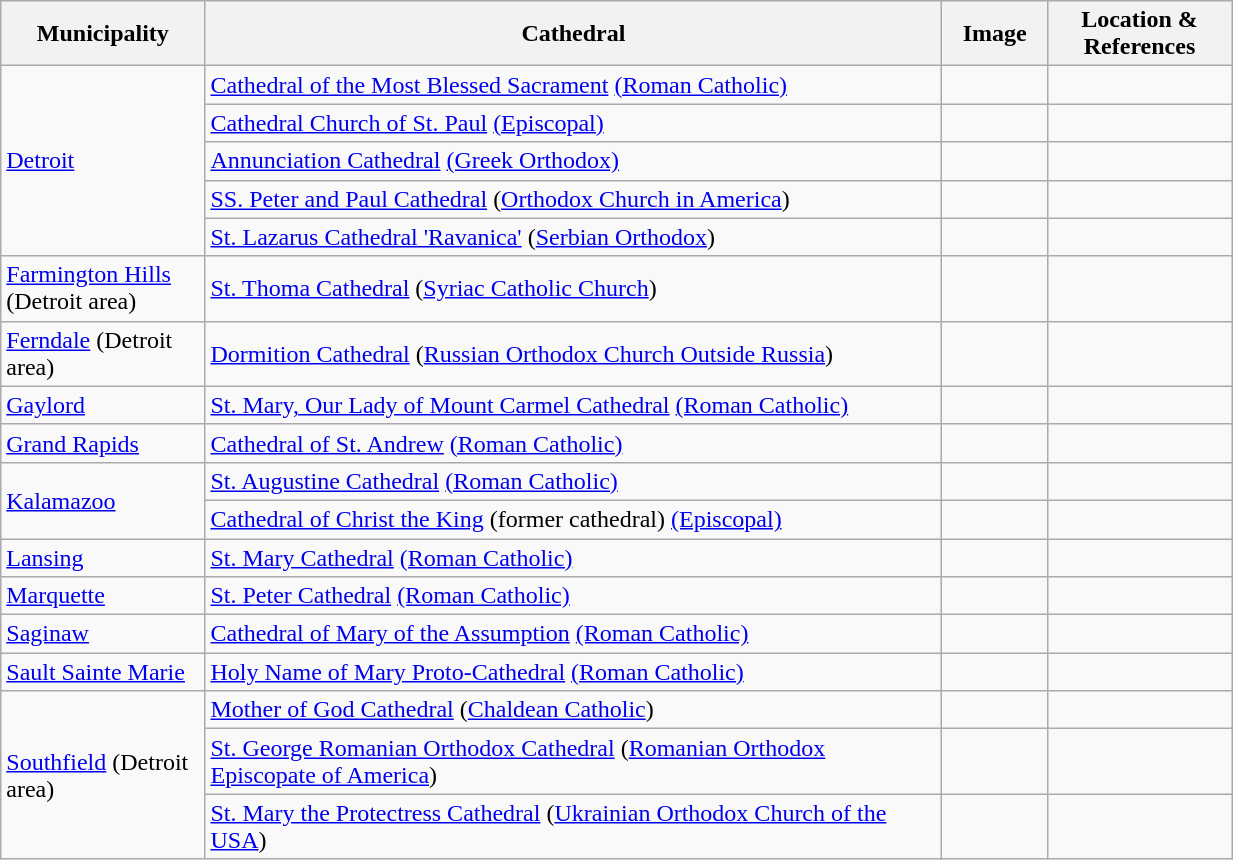<table width=65% class="wikitable">
<tr>
<th width = 10%>Municipality</th>
<th width = 40%>Cathedral</th>
<th width = 5%>Image</th>
<th width = 10%>Location & References</th>
</tr>
<tr>
<td rowspan=5><a href='#'>Detroit</a></td>
<td><a href='#'>Cathedral of the Most Blessed Sacrament</a> <a href='#'>(Roman Catholic)</a></td>
<td></td>
<td><small></small><br></td>
</tr>
<tr>
<td><a href='#'>Cathedral Church of St. Paul</a> <a href='#'>(Episcopal)</a></td>
<td></td>
<td><small></small><br></td>
</tr>
<tr>
<td><a href='#'>Annunciation Cathedral</a> <a href='#'>(Greek Orthodox)</a></td>
<td></td>
<td><small></small><br></td>
</tr>
<tr>
<td><a href='#'>SS. Peter and Paul Cathedral</a> (<a href='#'>Orthodox Church in America</a>)</td>
<td></td>
<td><small></small><br></td>
</tr>
<tr>
<td><a href='#'>St. Lazarus Cathedral 'Ravanica'</a> (<a href='#'>Serbian Orthodox</a>)</td>
<td></td>
<td><br></td>
</tr>
<tr>
<td><a href='#'>Farmington Hills</a> (Detroit area)</td>
<td><a href='#'>St. Thoma Cathedral</a> (<a href='#'>Syriac Catholic Church</a>)</td>
<td></td>
<td><br></td>
</tr>
<tr>
<td><a href='#'>Ferndale</a> (Detroit area)</td>
<td><a href='#'>Dormition Cathedral</a> (<a href='#'>Russian Orthodox Church Outside Russia</a>)</td>
<td></td>
<td><br></td>
</tr>
<tr>
<td><a href='#'>Gaylord</a></td>
<td><a href='#'>St. Mary, Our Lady of Mount Carmel Cathedral</a> <a href='#'>(Roman Catholic)</a></td>
<td></td>
<td><br></td>
</tr>
<tr>
<td><a href='#'>Grand Rapids</a></td>
<td><a href='#'>Cathedral of St. Andrew</a> <a href='#'>(Roman Catholic)</a></td>
<td></td>
<td><br></td>
</tr>
<tr>
<td rowspan=2><a href='#'>Kalamazoo</a></td>
<td><a href='#'>St. Augustine Cathedral</a> <a href='#'>(Roman Catholic)</a></td>
<td></td>
<td><br></td>
</tr>
<tr>
<td><a href='#'>Cathedral of Christ the King</a> (former cathedral) <a href='#'>(Episcopal)</a></td>
<td></td>
<td><br></td>
</tr>
<tr>
<td><a href='#'>Lansing</a></td>
<td><a href='#'>St. Mary Cathedral</a> <a href='#'>(Roman Catholic)</a></td>
<td></td>
<td><br></td>
</tr>
<tr>
<td><a href='#'>Marquette</a></td>
<td><a href='#'>St. Peter Cathedral</a> <a href='#'>(Roman Catholic)</a></td>
<td></td>
<td><br></td>
</tr>
<tr>
<td><a href='#'>Saginaw</a></td>
<td><a href='#'>Cathedral of Mary of the Assumption</a> <a href='#'>(Roman Catholic)</a></td>
<td></td>
<td><br></td>
</tr>
<tr>
<td><a href='#'>Sault Sainte Marie</a></td>
<td><a href='#'>Holy Name of Mary Proto-Cathedral</a> <a href='#'>(Roman Catholic)</a></td>
<td></td>
<td><br></td>
</tr>
<tr>
<td rowspan=3><a href='#'>Southfield</a> (Detroit area)</td>
<td><a href='#'>Mother of God Cathedral</a> (<a href='#'>Chaldean Catholic</a>)</td>
<td></td>
<td><br></td>
</tr>
<tr>
<td><a href='#'>St. George Romanian Orthodox Cathedral</a> (<a href='#'>Romanian Orthodox Episcopate of America</a>)</td>
<td></td>
<td><br></td>
</tr>
<tr>
<td><a href='#'>St. Mary the Protectress Cathedral</a> (<a href='#'>Ukrainian Orthodox Church of the USA</a>)</td>
<td></td>
<td><br></td>
</tr>
</table>
